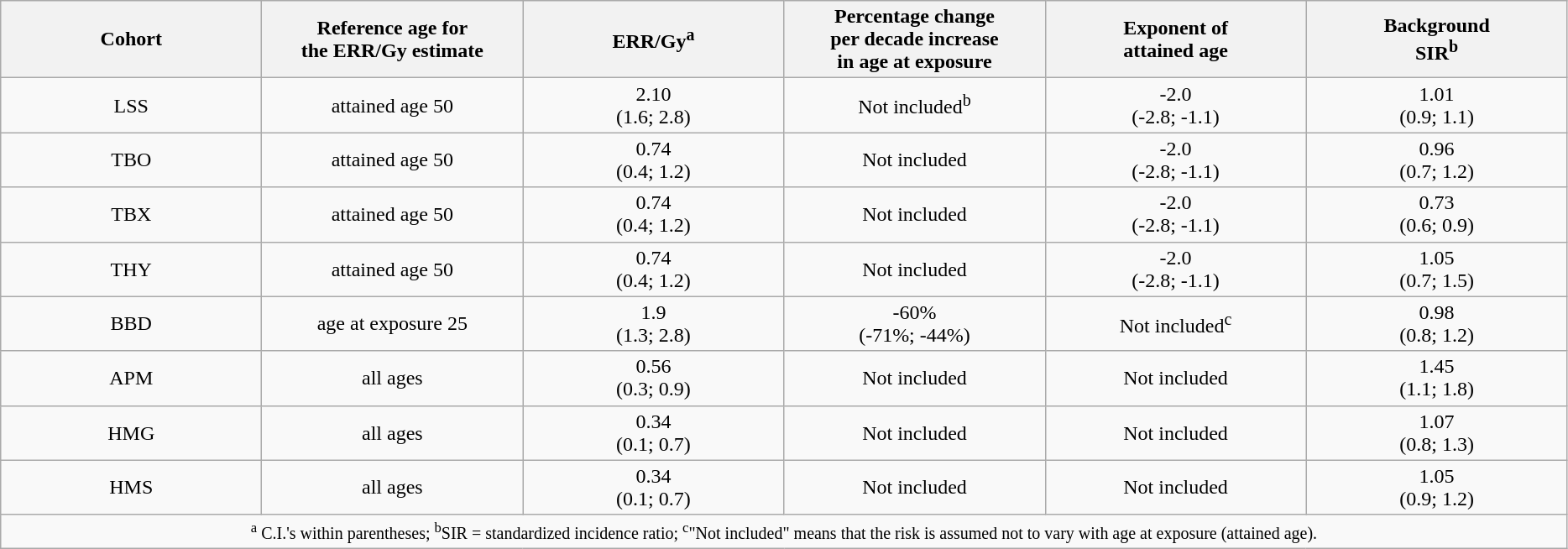<table class="wikitable"  style="text-align: center;">
<tr>
<th scope="col" width="200">Cohort</th>
<th scope="col" width="200">Reference age for<br>the ERR/Gy estimate</th>
<th scope="col" width="200">ERR/Gy<sup>a</sup></th>
<th scope="col" width="200">Percentage change<br>per decade increase<br>in age at exposure</th>
<th scope="col" width="200">Exponent of<br>attained age</th>
<th scope="col" width="200">Background<br>SIR<sup>b</sup></th>
</tr>
<tr>
<td align="center">LSS</td>
<td>attained age 50</td>
<td align="center">2.10<br>(1.6; 2.8)</td>
<td align="center">Not included<sup>b</sup></td>
<td align="center">-2.0<br>(-2.8; -1.1)</td>
<td align="center">1.01<br>(0.9; 1.1)</td>
</tr>
<tr>
<td align="center">TBO</td>
<td>attained age 50</td>
<td align="center">0.74<br>(0.4; 1.2)</td>
<td align="center">Not included</td>
<td align="center">-2.0<br>(-2.8; -1.1)</td>
<td align="center">0.96<br>(0.7; 1.2)</td>
</tr>
<tr>
<td align="center">TBX</td>
<td>attained age 50</td>
<td align="center">0.74<br>(0.4; 1.2)</td>
<td align="center">Not included</td>
<td align="center">-2.0<br>(-2.8; -1.1)</td>
<td align="center">0.73<br>(0.6; 0.9)</td>
</tr>
<tr>
<td align="center">THY</td>
<td>attained age 50</td>
<td align="center">0.74<br>(0.4; 1.2)</td>
<td align="center">Not included</td>
<td align="center">-2.0<br>(-2.8; -1.1)</td>
<td align="center">1.05<br>(0.7; 1.5)</td>
</tr>
<tr>
<td align="center">BBD</td>
<td>age at exposure 25</td>
<td align="center">1.9<br>(1.3; 2.8)</td>
<td align="center">-60%<br>(-71%; -44%)</td>
<td align="center">Not included<sup>c</sup></td>
<td align="center">0.98<br>(0.8; 1.2)</td>
</tr>
<tr>
<td align="center">APM</td>
<td>all ages</td>
<td align="center">0.56<br>(0.3; 0.9)</td>
<td align="center">Not included</td>
<td align="center">Not included</td>
<td align="center">1.45<br>(1.1; 1.8)</td>
</tr>
<tr>
<td align="center">HMG</td>
<td>all ages</td>
<td align="center">0.34<br>(0.1; 0.7)</td>
<td align="center">Not included</td>
<td align="center">Not included</td>
<td align="center">1.07<br>(0.8; 1.3)</td>
</tr>
<tr>
<td align="center">HMS</td>
<td>all ages</td>
<td align="center">0.34<br>(0.1; 0.7)</td>
<td align="center">Not included</td>
<td align="center">Not included</td>
<td align="center">1.05<br>(0.9; 1.2)</td>
</tr>
<tr>
<td colspan="6"><small><sup>a</sup> C.I.'s within parentheses; <sup>b</sup>SIR = standardized incidence ratio; <sup>c</sup>"Not included" means that the risk is assumed not to vary with age at exposure (attained age).</small></td>
</tr>
</table>
